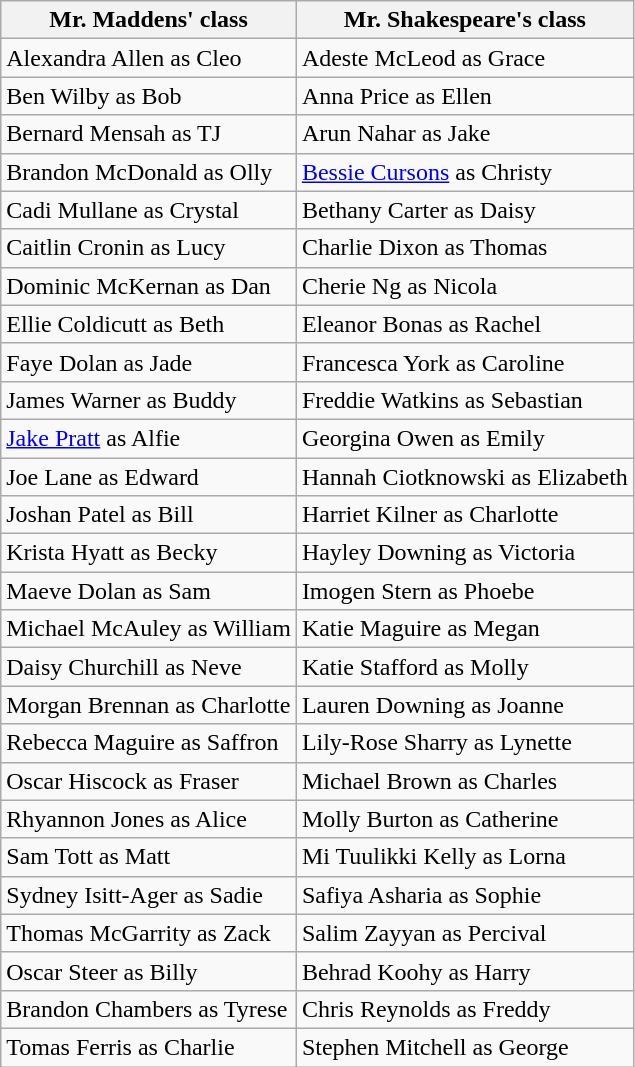<table class="wikitable">
<tr>
<th>Mr. Maddens' class</th>
<th>Mr. Shakespeare's class</th>
</tr>
<tr>
<td>Alexandra Allen as Cleo</td>
<td>Adeste McLeod as Grace</td>
</tr>
<tr>
<td>Ben Wilby as Bob</td>
<td>Anna Price as Ellen</td>
</tr>
<tr>
<td>Bernard Mensah as TJ</td>
<td>Arun Nahar as Jake</td>
</tr>
<tr>
<td>Brandon McDonald as Olly</td>
<td><a href='#'>Bessie Cursons</a> as Christy</td>
</tr>
<tr>
<td>Cadi Mullane as Crystal</td>
<td>Bethany Carter as Daisy</td>
</tr>
<tr>
<td>Caitlin Cronin as Lucy</td>
<td>Charlie Dixon as Thomas</td>
</tr>
<tr>
<td>Dominic McKernan as Dan</td>
<td>Cherie Ng as Nicola</td>
</tr>
<tr>
<td>Ellie Coldicutt as Beth</td>
<td>Eleanor Bonas as Rachel</td>
</tr>
<tr>
<td>Faye Dolan as Jade</td>
<td>Francesca York as Caroline</td>
</tr>
<tr>
<td>James Warner as Buddy</td>
<td>Freddie Watkins as Sebastian</td>
</tr>
<tr>
<td><a href='#'>Jake Pratt</a> as Alfie</td>
<td>Georgina Owen as Emily</td>
</tr>
<tr>
<td>Joe Lane as Edward</td>
<td>Hannah Ciotknowski as Elizabeth</td>
</tr>
<tr>
<td>Joshan Patel as Bill</td>
<td>Harriet Kilner as Charlotte</td>
</tr>
<tr>
<td>Krista Hyatt as Becky</td>
<td>Hayley Downing as Victoria</td>
</tr>
<tr>
<td>Maeve Dolan as Sam</td>
<td>Imogen Stern as Phoebe</td>
</tr>
<tr>
<td>Michael McAuley as William</td>
<td>Katie Maguire as Megan</td>
</tr>
<tr>
<td>Daisy Churchill as Neve</td>
<td>Katie Stafford as Molly</td>
</tr>
<tr>
<td>Morgan Brennan as Charlotte</td>
<td>Lauren Downing as Joanne</td>
</tr>
<tr>
<td>Rebecca Maguire as Saffron</td>
<td>Lily-Rose Sharry as Lynette</td>
</tr>
<tr>
<td>Oscar Hiscock as Fraser</td>
<td>Michael Brown as Charles</td>
</tr>
<tr>
<td>Rhyannon Jones as Alice</td>
<td>Molly Burton as Catherine</td>
</tr>
<tr>
<td>Sam Tott as Matt</td>
<td>Mi Tuulikki Kelly as Lorna</td>
</tr>
<tr>
<td>Sydney Isitt-Ager as Sadie</td>
<td>Safiya Asharia as Sophie</td>
</tr>
<tr>
<td>Thomas McGarrity as Zack</td>
<td>Salim Zayyan as Percival</td>
</tr>
<tr>
<td>Oscar Steer as Billy</td>
<td>Behrad Koohy as Harry</td>
</tr>
<tr>
<td>Brandon Chambers as Tyrese</td>
<td>Chris Reynolds as Freddy</td>
</tr>
<tr>
<td>Tomas Ferris as Charlie</td>
<td>Stephen Mitchell as George</td>
</tr>
</table>
